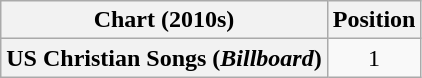<table class="wikitable plainrowheaders" style="text-align:center">
<tr>
<th scope="col">Chart (2010s)</th>
<th scope="col">Position</th>
</tr>
<tr>
<th scope="row">US Christian Songs (<em>Billboard</em>)</th>
<td>1</td>
</tr>
</table>
